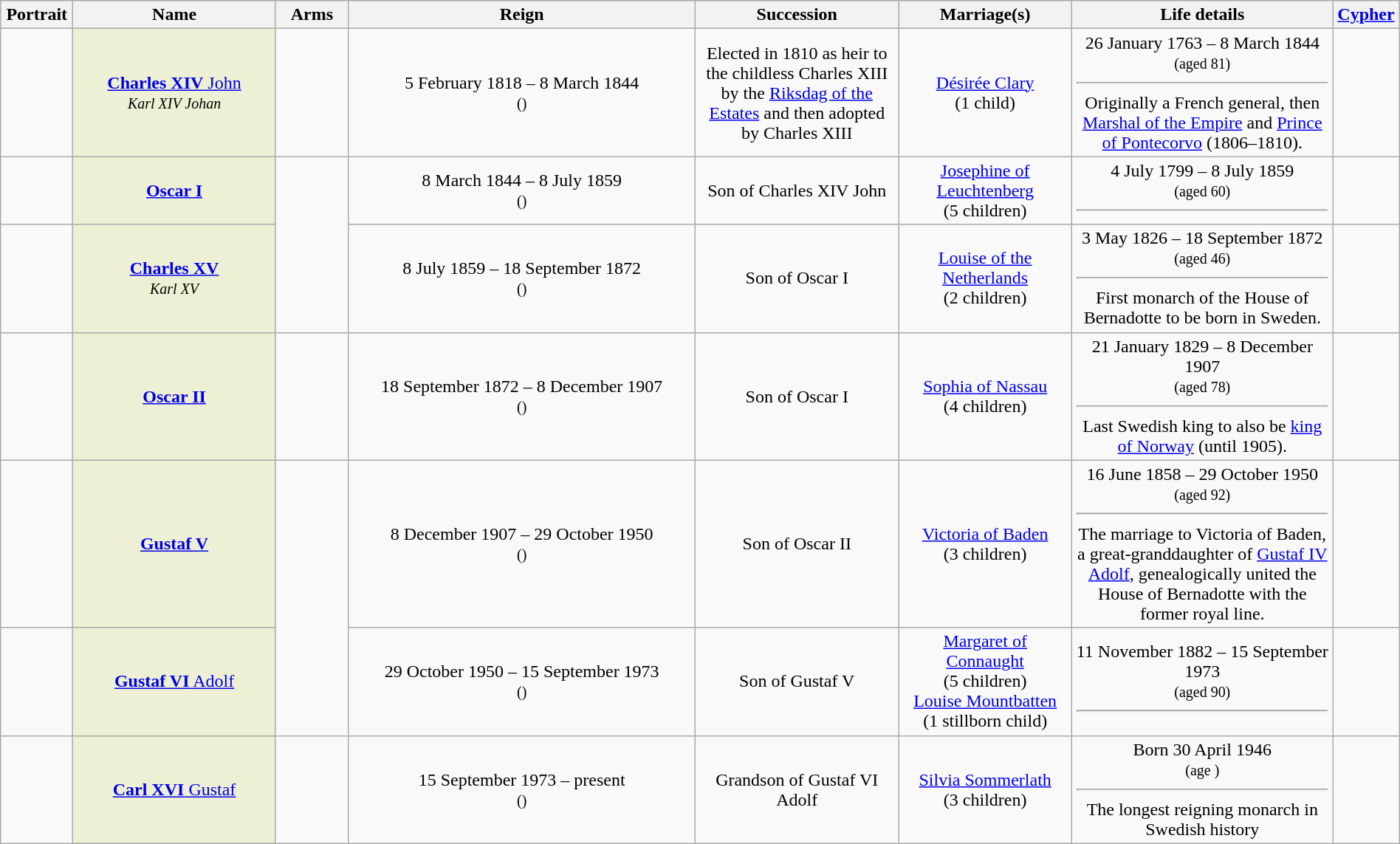<table class="wikitable" style="text-align:center; width:100%;">
<tr>
<th width="5%">Portrait</th>
<th width="14%">Name</th>
<th width="5%">Arms</th>
<th width="24%">Reign</th>
<th width="14%">Succession</th>
<th width="12%">Marriage(s)</th>
<th width="18%">Life details</th>
<th width="3%"><a href='#'>Cypher</a></th>
</tr>
<tr>
<td></td>
<td style="background-color: #eef0d5"><a href='#'><strong>Charles XIV</strong> John</a><br><small><em>Karl XIV Johan</em></small></td>
<td></td>
<td>5 February 1818 – 8 March 1844<br><small>()</small></td>
<td>Elected in 1810 as heir to the childless Charles XIII by the <a href='#'>Riksdag of the Estates</a> and then adopted by Charles XIII</td>
<td><a href='#'>Désirée Clary</a><br>(1 child)</td>
<td>26 January 1763 – 8 March 1844<br><small>(aged 81)</small><hr>Originally a French general, then <a href='#'>Marshal of the Empire</a> and <a href='#'>Prince of Pontecorvo</a> (1806–1810).</td>
<td></td>
</tr>
<tr>
<td></td>
<td style="background-color: #eef0d5"><strong><a href='#'>Oscar I</a></strong></td>
<td rowspan=2></td>
<td>8 March 1844 – 8 July 1859<br><small>()</small></td>
<td>Son of Charles XIV John</td>
<td><a href='#'>Josephine of Leuchtenberg</a><br>(5 children)</td>
<td>4 July 1799 – 8 July 1859<br><small>(aged 60)</small><hr></td>
<td></td>
</tr>
<tr>
<td></td>
<td style="background-color: #eef0d5"><strong><a href='#'>Charles XV</a></strong><br><small><em>Karl XV</em></small></td>
<td>8 July 1859 – 18 September 1872<br><small>()</small></td>
<td>Son of Oscar I</td>
<td><a href='#'>Louise of the Netherlands</a><br>(2 children)</td>
<td>3 May 1826 – 18 September 1872<br><small>(aged 46)</small><hr>First monarch of the House of Bernadotte to be born in Sweden.</td>
<td></td>
</tr>
<tr>
<td></td>
<td style="background-color: #eef0d5"><strong><a href='#'>Oscar II</a></strong></td>
<td></td>
<td>18 September 1872 – 8 December 1907<br><small>()</small></td>
<td>Son of Oscar I</td>
<td><a href='#'>Sophia of Nassau</a><br>(4 children)</td>
<td>21 January 1829 – 8 December 1907<br><small>(aged 78)</small><hr>Last Swedish king to also be <a href='#'>king of Norway</a> (until 1905).</td>
<td></td>
</tr>
<tr>
<td></td>
<td style="background-color: #eef0d5"><strong><a href='#'>Gustaf V</a></strong></td>
<td rowspan=2></td>
<td>8 December 1907 – 29 October 1950<br><small>()</small></td>
<td>Son of Oscar II</td>
<td><a href='#'>Victoria of Baden</a><br>(3 children)</td>
<td>16 June 1858 – 29 October 1950<br><small>(aged 92)</small><hr>The marriage to Victoria of Baden, a great-granddaughter of <a href='#'>Gustaf IV Adolf</a>, genealogically united the House of Bernadotte with the former royal line.</td>
<td></td>
</tr>
<tr>
<td></td>
<td style="background-color: #eef0d5"><a href='#'><strong>Gustaf VI</strong> Adolf</a></td>
<td>29 October 1950 – 15 September 1973<br><small>()</small></td>
<td>Son of Gustaf V</td>
<td><a href='#'>Margaret of Connaught</a><br>(5 children)<br><a href='#'>Louise Mountbatten</a><br>(1 stillborn child)</td>
<td>11 November 1882 – 15 September 1973<br><small>(aged 90)</small><hr></td>
<td></td>
</tr>
<tr>
<td></td>
<td style="background-color: #eef0d5"><a href='#'><strong>Carl XVI</strong> Gustaf</a></td>
<td></td>
<td>15 September 1973 – present<br><small>()</small></td>
<td>Grandson of Gustaf VI Adolf</td>
<td><a href='#'>Silvia Sommerlath</a><br>(3 children)</td>
<td>Born 30 April 1946<br><small>(age )</small><hr>The longest reigning monarch in Swedish history</td>
<td></td>
</tr>
</table>
